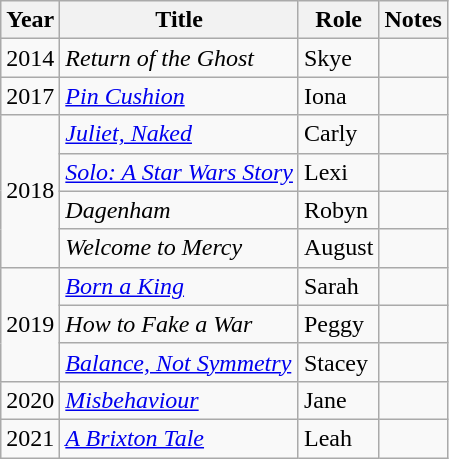<table class="wikitable plainrowheaders sortable">
<tr>
<th scope="col">Year</th>
<th scope="col">Title</th>
<th scope="col">Role</th>
<th scope="col" class="unsortable">Notes</th>
</tr>
<tr>
<td>2014</td>
<td><em>Return of the Ghost</em></td>
<td>Skye</td>
<td></td>
</tr>
<tr>
<td>2017</td>
<td><em><a href='#'>Pin Cushion</a></em></td>
<td>Iona</td>
<td></td>
</tr>
<tr>
<td rowspan="4">2018</td>
<td><em><a href='#'>Juliet, Naked</a></em></td>
<td>Carly</td>
<td></td>
</tr>
<tr>
<td><em><a href='#'>Solo: A Star Wars Story</a></em></td>
<td>Lexi</td>
<td></td>
</tr>
<tr>
<td><em>Dagenham</em></td>
<td>Robyn</td>
<td></td>
</tr>
<tr>
<td><em>Welcome to Mercy</em></td>
<td>August</td>
<td></td>
</tr>
<tr>
<td rowspan="3">2019</td>
<td><em><a href='#'>Born a King</a></em></td>
<td>Sarah</td>
<td></td>
</tr>
<tr>
<td><em>How to Fake a War</em></td>
<td>Peggy</td>
<td></td>
</tr>
<tr>
<td><em><a href='#'>Balance, Not Symmetry</a></em></td>
<td>Stacey</td>
<td></td>
</tr>
<tr>
<td>2020</td>
<td><em><a href='#'>Misbehaviour</a></em></td>
<td>Jane</td>
<td></td>
</tr>
<tr>
<td>2021</td>
<td><em><a href='#'>A Brixton Tale</a></em></td>
<td>Leah</td>
<td></td>
</tr>
</table>
